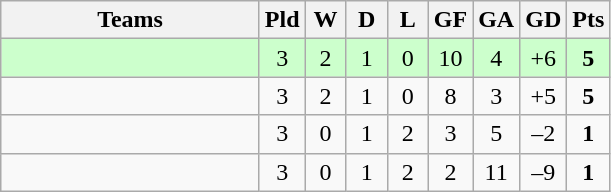<table class="wikitable" style="text-align: center;">
<tr>
<th width=165>Teams</th>
<th width=20>Pld</th>
<th width=20>W</th>
<th width=20>D</th>
<th width=20>L</th>
<th width=20>GF</th>
<th width=20>GA</th>
<th width=20>GD</th>
<th width=20>Pts</th>
</tr>
<tr align=center style="background:#ccffcc;">
<td style="text-align:left;"></td>
<td>3</td>
<td>2</td>
<td>1</td>
<td>0</td>
<td>10</td>
<td>4</td>
<td>+6</td>
<td><strong>5</strong></td>
</tr>
<tr align=center>
<td style="text-align:left;"></td>
<td>3</td>
<td>2</td>
<td>1</td>
<td>0</td>
<td>8</td>
<td>3</td>
<td>+5</td>
<td><strong>5</strong></td>
</tr>
<tr align=center>
<td style="text-align:left;"></td>
<td>3</td>
<td>0</td>
<td>1</td>
<td>2</td>
<td>3</td>
<td>5</td>
<td>–2</td>
<td><strong>1</strong></td>
</tr>
<tr align=center>
<td style="text-align:left;"></td>
<td>3</td>
<td>0</td>
<td>1</td>
<td>2</td>
<td>2</td>
<td>11</td>
<td>–9</td>
<td><strong>1</strong></td>
</tr>
</table>
